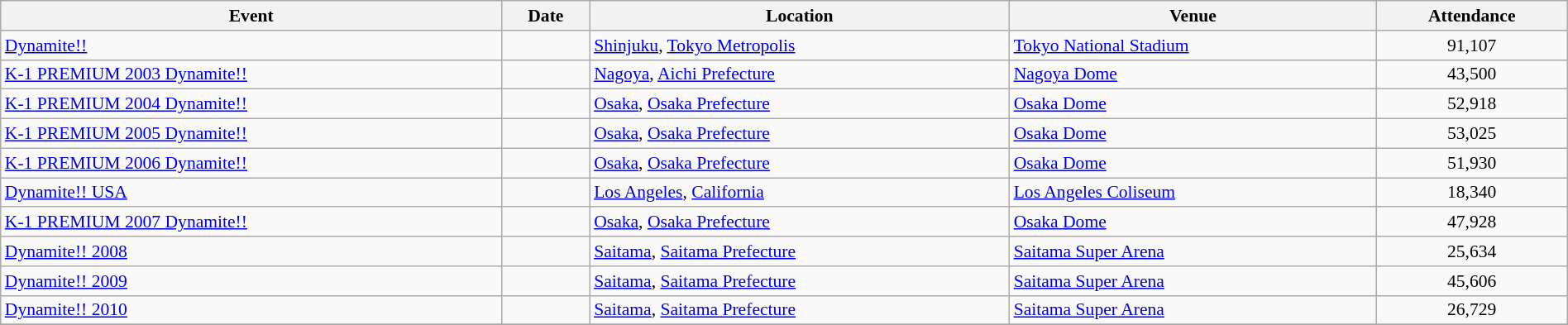<table class="wikitable sortable" width="100%" align=center style="font-size:90%;">
<tr>
<th>Event</th>
<th>Date</th>
<th>Location</th>
<th>Venue</th>
<th>Attendance</th>
</tr>
<tr>
<td><a href='#'>Dynamite!!</a></td>
<td align="center"></td>
<td> <a href='#'>Shinjuku</a>, <a href='#'>Tokyo Metropolis</a></td>
<td><a href='#'>Tokyo National Stadium</a></td>
<td align="center">91,107</td>
</tr>
<tr>
<td><a href='#'>K-1 PREMIUM 2003 Dynamite!!</a></td>
<td align="center"></td>
<td> <a href='#'>Nagoya</a>, <a href='#'>Aichi Prefecture</a></td>
<td><a href='#'>Nagoya Dome</a></td>
<td align="center">43,500</td>
</tr>
<tr>
<td><a href='#'>K-1 PREMIUM 2004 Dynamite!!</a></td>
<td align="center"></td>
<td> <a href='#'>Osaka</a>, <a href='#'>Osaka Prefecture</a></td>
<td><a href='#'>Osaka Dome</a></td>
<td align="center">52,918</td>
</tr>
<tr>
<td><a href='#'>K-1 PREMIUM 2005 Dynamite!!</a></td>
<td align="center"></td>
<td> <a href='#'>Osaka</a>, <a href='#'>Osaka Prefecture</a></td>
<td><a href='#'>Osaka Dome</a></td>
<td align="center">53,025</td>
</tr>
<tr>
<td><a href='#'>K-1 PREMIUM 2006 Dynamite!!</a></td>
<td align="center"></td>
<td> <a href='#'>Osaka</a>, <a href='#'>Osaka Prefecture</a></td>
<td><a href='#'>Osaka Dome</a></td>
<td align="center">51,930</td>
</tr>
<tr>
<td><a href='#'>Dynamite!! USA</a></td>
<td align="center"></td>
<td> <a href='#'>Los Angeles</a>, <a href='#'>California</a></td>
<td><a href='#'>Los Angeles Coliseum</a></td>
<td align="center">18,340</td>
</tr>
<tr>
<td><a href='#'>K-1 PREMIUM 2007 Dynamite!!</a></td>
<td align="center"></td>
<td> <a href='#'>Osaka</a>, <a href='#'>Osaka Prefecture</a></td>
<td><a href='#'>Osaka Dome</a></td>
<td align="center">47,928</td>
</tr>
<tr>
<td><a href='#'>Dynamite!! 2008</a></td>
<td align="center"></td>
<td> <a href='#'>Saitama</a>, <a href='#'>Saitama Prefecture</a></td>
<td><a href='#'>Saitama Super Arena</a></td>
<td align="center">25,634</td>
</tr>
<tr>
<td><a href='#'>Dynamite!! 2009</a></td>
<td align="center"></td>
<td> <a href='#'>Saitama</a>, <a href='#'>Saitama Prefecture</a></td>
<td><a href='#'>Saitama Super Arena</a></td>
<td align="center">45,606</td>
</tr>
<tr>
<td><a href='#'>Dynamite!! 2010</a></td>
<td align="center"></td>
<td> <a href='#'>Saitama</a>, <a href='#'>Saitama Prefecture</a></td>
<td><a href='#'>Saitama Super Arena</a></td>
<td align="center">26,729</td>
</tr>
<tr>
</tr>
</table>
